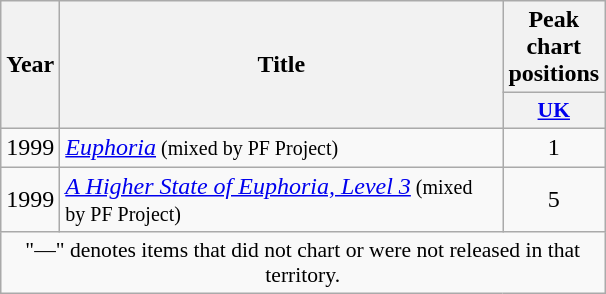<table class="wikitable" style="text-align:center;">
<tr>
<th rowspan="2" style="width:2em;">Year</th>
<th rowspan="2" style="width:18em;">Title</th>
<th colspan="9">Peak chart positions</th>
</tr>
<tr>
<th style="width:2em;font-size:90%;"><a href='#'>UK</a><br></th>
</tr>
<tr>
<td>1999</td>
<td style="text-align:left;"><em><a href='#'>Euphoria</a></em><small> (mixed by PF Project)</small></td>
<td>1</td>
</tr>
<tr>
<td>1999</td>
<td style="text-align:left;"><em><a href='#'>A Higher State of Euphoria, Level 3</a></em><small> (mixed by PF Project)</small></td>
<td>5</td>
</tr>
<tr>
<td colspan="15" style="font-size:90%">"—" denotes items that did not chart or were not released in that territory.</td>
</tr>
</table>
